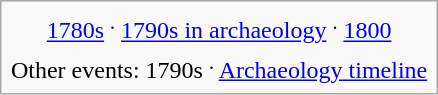<table class="infobox">
<tr style="background-color:#f3f3f3 width:29em">
<td align="center"><a href='#'>1780s</a> <sup>.</sup> <a href='#'>1790s in archaeology</a> <sup>.</sup> <a href='#'>1800</a><br></td>
</tr>
<tr>
<td align="center">Other events: 1790s <sup>.</sup> <a href='#'>Archaeology timeline</a></td>
</tr>
</table>
